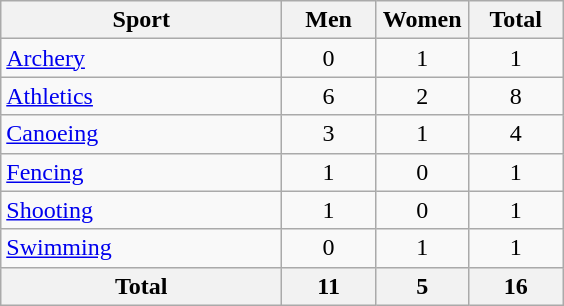<table class="wikitable sortable" style="text-align:center;">
<tr>
<th width=180>Sport</th>
<th width=55>Men</th>
<th width=55>Women</th>
<th width=55>Total</th>
</tr>
<tr>
<td align=left><a href='#'>Archery</a></td>
<td>0</td>
<td>1</td>
<td>1</td>
</tr>
<tr>
<td align=left><a href='#'>Athletics</a></td>
<td>6</td>
<td>2</td>
<td>8</td>
</tr>
<tr>
<td align=left><a href='#'>Canoeing</a></td>
<td>3</td>
<td>1</td>
<td>4</td>
</tr>
<tr>
<td align=left><a href='#'>Fencing</a></td>
<td>1</td>
<td>0</td>
<td>1</td>
</tr>
<tr>
<td align=left><a href='#'>Shooting</a></td>
<td>1</td>
<td>0</td>
<td>1</td>
</tr>
<tr>
<td align=left><a href='#'>Swimming</a></td>
<td>0</td>
<td>1</td>
<td>1</td>
</tr>
<tr>
<th>Total</th>
<th>11</th>
<th>5</th>
<th>16</th>
</tr>
</table>
